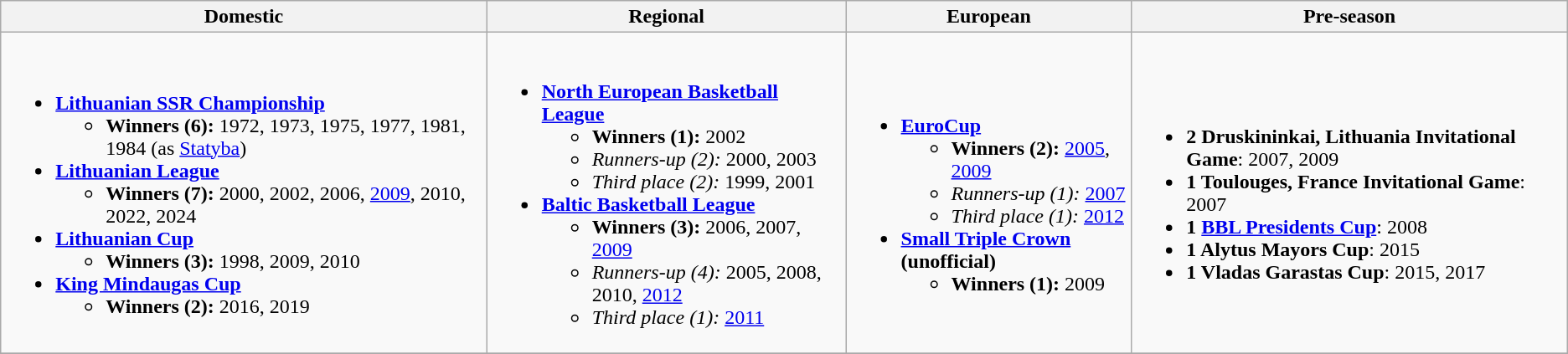<table class="wikitable">
<tr>
<th>Domestic</th>
<th>Regional</th>
<th>European</th>
<th>Pre-season</th>
</tr>
<tr>
<td><br><ul><li><strong><a href='#'>Lithuanian SSR Championship</a></strong><ul><li><strong>Winners (6):</strong> 1972, 1973, 1975, 1977, 1981, 1984 (as <a href='#'>Statyba</a>)</li></ul></li><li><strong><a href='#'>Lithuanian League</a></strong><ul><li><strong>Winners (7):</strong> 2000, 2002, 2006, <a href='#'>2009</a>, 2010, 2022, 2024</li></ul></li><li><strong><a href='#'>Lithuanian Cup</a></strong><ul><li><strong>Winners (3):</strong> 1998, 2009, 2010</li></ul></li><li><strong><a href='#'>King Mindaugas Cup</a></strong><ul><li><strong>Winners (2):</strong> 2016, 2019</li></ul></li></ul></td>
<td><br><ul><li><strong><a href='#'>North European Basketball League</a></strong><ul><li><strong>Winners (1):</strong> 2002</li><li><em>Runners-up (2):</em> 2000, 2003</li><li><em>Third place (2):</em> 1999, 2001</li></ul></li><li><strong><a href='#'>Baltic Basketball League</a></strong><ul><li><strong>Winners (3):</strong> 2006, 2007, <a href='#'>2009</a></li><li><em>Runners-up (4):</em> 2005, 2008, 2010, <a href='#'>2012</a></li><li><em>Third place (1):</em> <a href='#'>2011</a></li></ul></li></ul></td>
<td><br><ul><li><strong><a href='#'>EuroCup</a></strong><ul><li><strong>Winners (2):</strong> <a href='#'>2005</a>, <a href='#'>2009</a></li><li><em>Runners-up (1):</em> <a href='#'>2007</a></li><li><em>Third place (1):</em> <a href='#'>2012</a></li></ul></li><li><strong><a href='#'>Small Triple Crown</a> (unofficial)</strong><ul><li><strong>Winners (1):</strong> 2009</li></ul></li></ul></td>
<td><br><ul><li><strong>2 Druskininkai, Lithuania Invitational Game</strong>: 2007, 2009</li><li><strong>1 Toulouges, France Invitational Game</strong>: 2007</li><li><strong>1 <a href='#'>BBL Presidents Cup</a></strong>: 2008</li><li><strong>1 Alytus Mayors Cup</strong>: 2015</li><li><strong>1 Vladas Garastas Cup</strong>: 2015, 2017</li></ul></td>
</tr>
<tr>
</tr>
</table>
